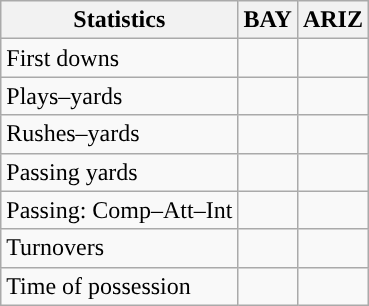<table class="wikitable" style="float:left">
<tr>
<th>Statistics</th>
<th>BAY</th>
<th>ARIZ</th>
</tr>
<tr>
<td>First downs</td>
<td></td>
<td></td>
</tr>
<tr>
<td>Plays–yards</td>
<td></td>
<td></td>
</tr>
<tr>
<td>Rushes–yards</td>
<td></td>
<td></td>
</tr>
<tr>
<td>Passing yards</td>
<td></td>
<td></td>
</tr>
<tr>
<td>Passing: Comp–Att–Int</td>
<td></td>
<td></td>
</tr>
<tr>
<td>Turnovers</td>
<td></td>
<td></td>
</tr>
<tr>
<td>Time of possession</td>
<td></td>
<td></td>
</tr>
</table>
